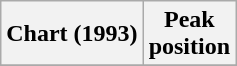<table class="wikitable sortable plainrowheaders" style="text-align:center">
<tr>
<th scope="col">Chart (1993)</th>
<th scope="col">Peak<br> position</th>
</tr>
<tr>
</tr>
</table>
